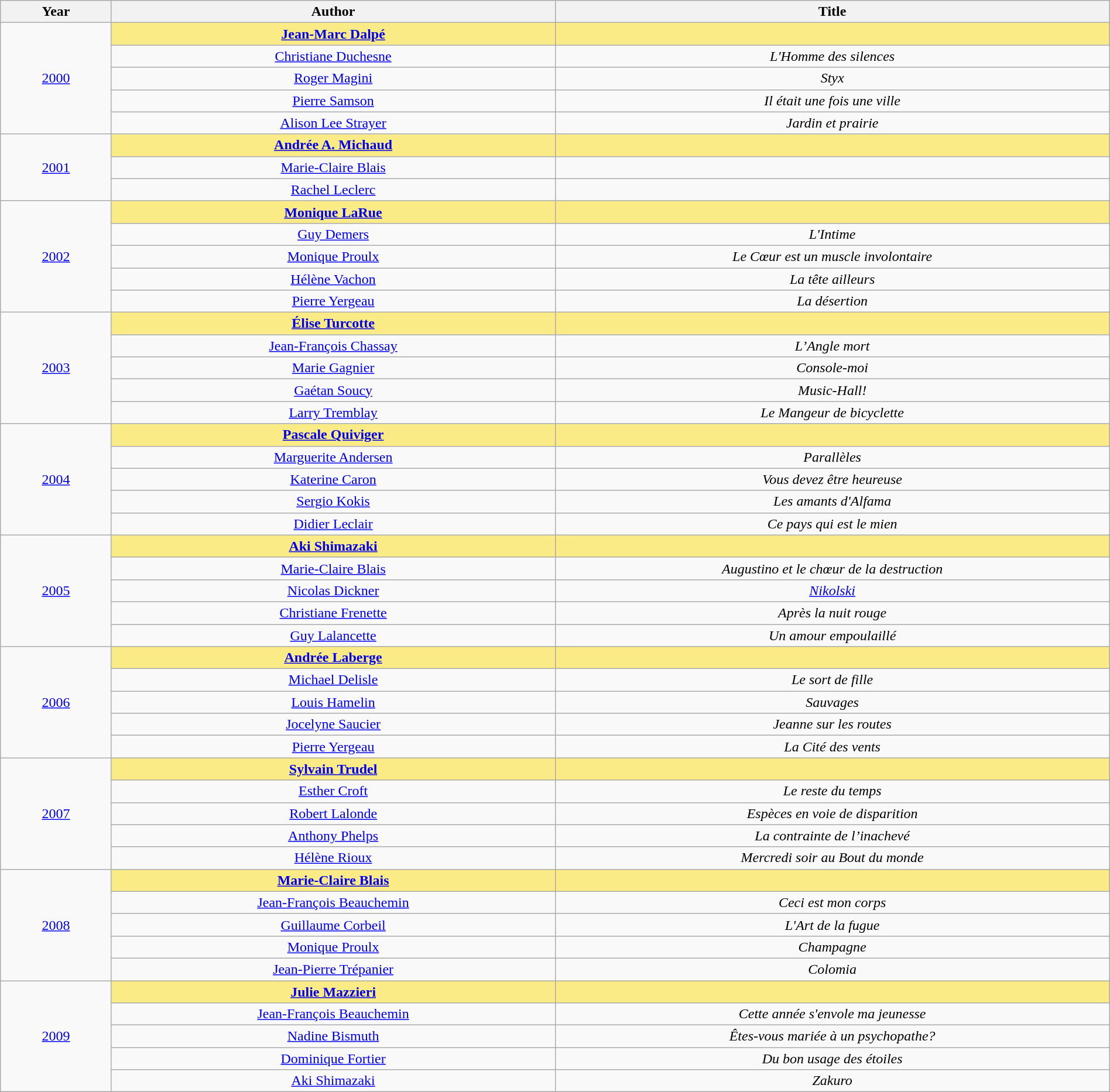<table class="wikitable" width="100%">
<tr>
<th>Year</th>
<th width="40%">Author</th>
<th width="50%">Title</th>
</tr>
<tr>
<td align="center" rowspan="5"><a href='#'>2000</a></td>
<td align="center" style="background:#FAEB86"><strong><a href='#'>Jean-Marc Dalpé</a></strong></td>
<td align="center" style="background:#FAEB86"><strong><em></em></strong></td>
</tr>
<tr>
<td align="center"><a href='#'>Christiane Duchesne</a></td>
<td align="center"><em>L'Homme des silences</em></td>
</tr>
<tr>
<td align="center"><a href='#'>Roger Magini</a></td>
<td align="center"><em>Styx</em></td>
</tr>
<tr>
<td align="center"><a href='#'>Pierre Samson</a></td>
<td align="center"><em>Il était une fois une ville</em></td>
</tr>
<tr>
<td align="center"><a href='#'>Alison Lee Strayer</a></td>
<td align="center"><em>Jardin et prairie</em></td>
</tr>
<tr>
<td align="center" rowspan="3"><a href='#'>2001</a></td>
<td align="center" style="background:#FAEB86"><strong><a href='#'>Andrée A. Michaud</a></strong></td>
<td align="center" style="background:#FAEB86"><strong><em></em></strong></td>
</tr>
<tr>
<td align="center"><a href='#'>Marie-Claire Blais</a></td>
<td align="center"><em></em></td>
</tr>
<tr>
<td align="center"><a href='#'>Rachel Leclerc</a></td>
<td align="center"><em></em></td>
</tr>
<tr>
<td align="center" rowspan="5"><a href='#'>2002</a></td>
<td align="center" style="background:#FAEB86"><strong><a href='#'>Monique LaRue</a></strong></td>
<td align="center" style="background:#FAEB86"><strong><em></em></strong></td>
</tr>
<tr>
<td align="center"><a href='#'>Guy Demers</a></td>
<td align="center"><em>L'Intime</em></td>
</tr>
<tr>
<td align="center"><a href='#'>Monique Proulx</a></td>
<td align="center"><em>Le Cœur est un muscle involontaire</em></td>
</tr>
<tr>
<td align="center"><a href='#'>Hélène Vachon</a></td>
<td align="center"><em>La tête ailleurs</em></td>
</tr>
<tr>
<td align="center"><a href='#'>Pierre Yergeau</a></td>
<td align="center"><em>La désertion</em></td>
</tr>
<tr>
<td align="center" rowspan="5"><a href='#'>2003</a></td>
<td align="center" style="background:#FAEB86"><strong><a href='#'>Élise Turcotte</a></strong></td>
<td align="center" style="background:#FAEB86"><strong><em></em></strong></td>
</tr>
<tr>
<td align="center"><a href='#'>Jean-François Chassay</a></td>
<td align="center"><em>L’Angle mort</em></td>
</tr>
<tr>
<td align="center"><a href='#'>Marie Gagnier</a></td>
<td align="center"><em>Console-moi</em></td>
</tr>
<tr>
<td align="center"><a href='#'>Gaétan Soucy</a></td>
<td align="center"><em>Music-Hall!</em></td>
</tr>
<tr>
<td align="center"><a href='#'>Larry Tremblay</a></td>
<td align="center"><em>Le Mangeur de bicyclette</em></td>
</tr>
<tr>
<td align="center" rowspan="5"><a href='#'>2004</a></td>
<td align="center" style="background:#FAEB86"><strong><a href='#'>Pascale Quiviger</a></strong></td>
<td align="center" style="background:#FAEB86"><strong><em></em></strong></td>
</tr>
<tr>
<td align="center"><a href='#'>Marguerite Andersen</a></td>
<td align="center"><em>Parallèles</em></td>
</tr>
<tr>
<td align="center"><a href='#'>Katerine Caron</a></td>
<td align="center"><em>Vous devez être heureuse</em></td>
</tr>
<tr>
<td align="center"><a href='#'>Sergio Kokis</a></td>
<td align="center"><em>Les amants d'Alfama</em></td>
</tr>
<tr>
<td align="center"><a href='#'>Didier Leclair</a></td>
<td align="center"><em>Ce pays qui est le mien</em></td>
</tr>
<tr>
<td align="center" rowspan="5"><a href='#'>2005</a></td>
<td align="center" style="background:#FAEB86"><strong><a href='#'>Aki Shimazaki</a></strong></td>
<td align="center" style="background:#FAEB86"><strong><em></em></strong></td>
</tr>
<tr>
<td align="center"><a href='#'>Marie-Claire Blais</a></td>
<td align="center"><em>Augustino et le chœur de la destruction</em></td>
</tr>
<tr>
<td align="center"><a href='#'>Nicolas Dickner</a></td>
<td align="center"><em><a href='#'>Nikolski</a></em></td>
</tr>
<tr>
<td align="center"><a href='#'>Christiane Frenette</a></td>
<td align="center"><em>Après la nuit rouge</em></td>
</tr>
<tr>
<td align="center"><a href='#'>Guy Lalancette</a></td>
<td align="center"><em>Un amour empoulaillé</em></td>
</tr>
<tr>
<td align="center" rowspan="5"><a href='#'>2006</a></td>
<td align="center" style="background:#FAEB86"><strong><a href='#'>Andrée Laberge</a></strong></td>
<td align="center" style="background:#FAEB86"><strong><em></em></strong></td>
</tr>
<tr>
<td align="center"><a href='#'>Michael Delisle</a></td>
<td align="center"><em>Le sort de fille</em></td>
</tr>
<tr>
<td align="center"><a href='#'>Louis Hamelin</a></td>
<td align="center"><em>Sauvages</em></td>
</tr>
<tr>
<td align="center"><a href='#'>Jocelyne Saucier</a></td>
<td align="center"><em>Jeanne sur les routes</em></td>
</tr>
<tr>
<td align="center"><a href='#'>Pierre Yergeau</a></td>
<td align="center"><em>La Cité des vents</em></td>
</tr>
<tr>
<td align="center" rowspan="5"><a href='#'>2007</a></td>
<td align="center" style="background:#FAEB86"><strong><a href='#'>Sylvain Trudel</a></strong></td>
<td align="center" style="background:#FAEB86"><strong><em></em></strong></td>
</tr>
<tr>
<td align="center"><a href='#'>Esther Croft</a></td>
<td align="center"><em>Le reste du temps</em></td>
</tr>
<tr>
<td align="center"><a href='#'>Robert Lalonde</a></td>
<td align="center"><em>Espèces en voie de disparition</em></td>
</tr>
<tr>
<td align="center"><a href='#'>Anthony Phelps</a></td>
<td align="center"><em>La contrainte de l’inachevé</em></td>
</tr>
<tr>
<td align="center"><a href='#'>Hélène Rioux</a></td>
<td align="center"><em>Mercredi soir au Bout du monde</em></td>
</tr>
<tr>
<td align="center" rowspan="5"><a href='#'>2008</a></td>
<td align="center" style="background:#FAEB86"><strong><a href='#'>Marie-Claire Blais</a></strong></td>
<td align="center" style="background:#FAEB86"><strong><em></em></strong></td>
</tr>
<tr>
<td align="center"><a href='#'>Jean-François Beauchemin</a></td>
<td align="center"><em>Ceci est mon corps</em></td>
</tr>
<tr>
<td align="center"><a href='#'>Guillaume Corbeil</a></td>
<td align="center"><em>L'Art de la fugue</em></td>
</tr>
<tr>
<td align="center"><a href='#'>Monique Proulx</a></td>
<td align="center"><em>Champagne</em></td>
</tr>
<tr>
<td align="center"><a href='#'>Jean-Pierre Trépanier</a></td>
<td align="center"><em>Colomia</em></td>
</tr>
<tr>
<td align="center" rowspan="5"><a href='#'>2009</a></td>
<td align="center" style="background:#FAEB86"><strong><a href='#'>Julie Mazzieri</a></strong></td>
<td align="center" style="background:#FAEB86"><strong><em></em></strong></td>
</tr>
<tr>
<td align="center"><a href='#'>Jean-François Beauchemin</a></td>
<td align="center"><em>Cette année s'envole ma jeunesse</em></td>
</tr>
<tr>
<td align="center"><a href='#'>Nadine Bismuth</a></td>
<td align="center"><em>Êtes-vous mariée à un psychopathe?</em></td>
</tr>
<tr>
<td align="center"><a href='#'>Dominique Fortier</a></td>
<td align="center"><em>Du bon usage des étoiles</em></td>
</tr>
<tr>
<td align="center"><a href='#'>Aki Shimazaki</a></td>
<td align="center"><em>Zakuro</em></td>
</tr>
</table>
